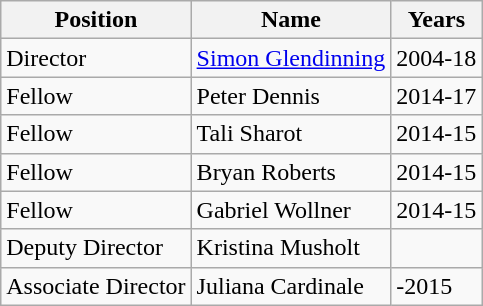<table class="wikitable">
<tr>
<th>Position</th>
<th>Name</th>
<th>Years</th>
</tr>
<tr>
<td>Director</td>
<td><a href='#'>Simon Glendinning</a></td>
<td>2004-18</td>
</tr>
<tr>
<td>Fellow</td>
<td>Peter Dennis</td>
<td>2014-17</td>
</tr>
<tr>
<td>Fellow</td>
<td>Tali Sharot</td>
<td>2014-15</td>
</tr>
<tr>
<td>Fellow</td>
<td>Bryan Roberts</td>
<td>2014-15</td>
</tr>
<tr>
<td>Fellow</td>
<td>Gabriel Wollner</td>
<td>2014-15</td>
</tr>
<tr>
<td>Deputy Director</td>
<td>Kristina Musholt</td>
<td></td>
</tr>
<tr>
<td>Associate Director</td>
<td>Juliana Cardinale</td>
<td>-2015</td>
</tr>
</table>
